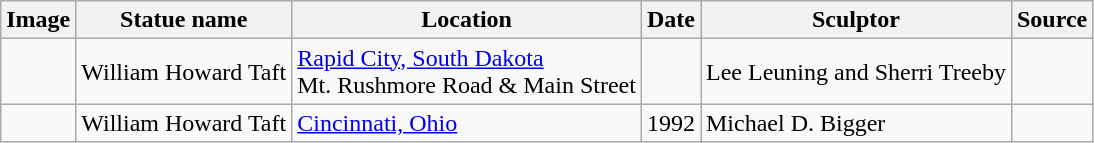<table class="wikitable sortable">
<tr>
<th scope="col" class="unsortable">Image</th>
<th scope="col">Statue name</th>
<th scope="col">Location</th>
<th scope="col">Date</th>
<th scope="col">Sculptor</th>
<th scope="col" class="unsortable">Source</th>
</tr>
<tr>
<td></td>
<td>William Howard Taft</td>
<td><a href='#'>Rapid City, South Dakota</a><br>Mt. Rushmore Road & Main Street</td>
<td></td>
<td>Lee Leuning and Sherri Treeby</td>
<td></td>
</tr>
<tr>
<td></td>
<td>William Howard Taft</td>
<td><a href='#'>Cincinnati, Ohio</a></td>
<td>1992</td>
<td>Michael D. Bigger</td>
<td></td>
</tr>
</table>
